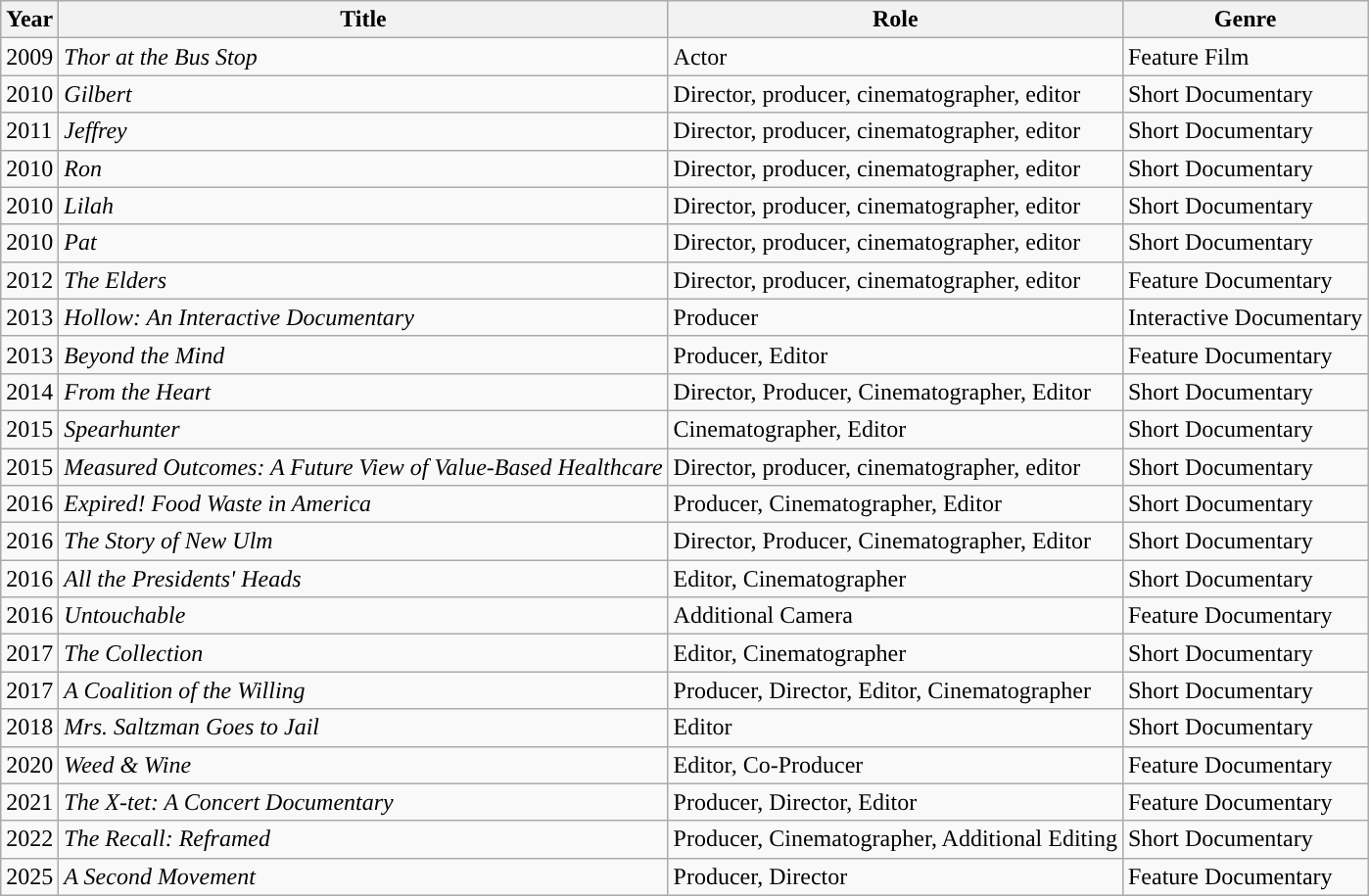<table class="wikitable sortable" style="border:none; margin:0;">
<tr valign="bottom">
<th scope="col">Year</th>
<th scope="col">Title</th>
<th scope="col">Role</th>
<th scope="col">Genre</th>
</tr>
<tr>
<td>2009</td>
<td><em>Thor at the Bus Stop </em></td>
<td>Actor</td>
<td>Feature Film</td>
</tr>
<tr>
<td>2010</td>
<td><em>Gilbert</em></td>
<td>Director, producer, cinematographer, editor</td>
<td>Short Documentary</td>
</tr>
<tr>
<td>2011</td>
<td><em>Jeffrey</em></td>
<td>Director, producer, cinematographer, editor</td>
<td>Short Documentary</td>
</tr>
<tr>
<td>2010</td>
<td><em>Ron</em></td>
<td>Director, producer, cinematographer, editor</td>
<td>Short Documentary</td>
</tr>
<tr>
<td>2010</td>
<td><em>Lilah</em></td>
<td>Director, producer, cinematographer, editor</td>
<td>Short Documentary</td>
</tr>
<tr>
<td>2010</td>
<td><em>Pat</em></td>
<td>Director, producer, cinematographer, editor</td>
<td>Short Documentary</td>
</tr>
<tr>
<td>2012</td>
<td><em>The Elders</em></td>
<td>Director, producer, cinematographer, editor</td>
<td>Feature Documentary</td>
</tr>
<tr>
<td>2013</td>
<td><em>Hollow: An Interactive Documentary </em></td>
<td>Producer</td>
<td>Interactive Documentary</td>
</tr>
<tr>
<td>2013</td>
<td><em>Beyond the Mind </em></td>
<td>Producer, Editor</td>
<td>Feature Documentary</td>
</tr>
<tr>
<td>2014</td>
<td><em>From the Heart</em></td>
<td>Director, Producer, Cinematographer, Editor</td>
<td>Short Documentary</td>
</tr>
<tr>
<td>2015</td>
<td><em>Spearhunter</em></td>
<td>Cinematographer, Editor</td>
<td>Short Documentary</td>
</tr>
<tr>
<td>2015</td>
<td><em>Measured Outcomes: A Future View of Value-Based Healthcare </em></td>
<td>Director, producer, cinematographer, editor</td>
<td>Short Documentary</td>
</tr>
<tr>
<td>2016</td>
<td><em>Expired! Food Waste in America</em></td>
<td>Producer, Cinematographer, Editor</td>
<td>Short Documentary</td>
</tr>
<tr>
<td>2016</td>
<td><em>The Story of New Ulm</em></td>
<td>Director, Producer, Cinematographer, Editor</td>
<td>Short Documentary</td>
</tr>
<tr>
<td>2016</td>
<td><em>All the Presidents' Heads</em></td>
<td>Editor, Cinematographer</td>
<td>Short Documentary</td>
</tr>
<tr>
<td>2016</td>
<td><em>Untouchable</em></td>
<td>Additional Camera</td>
<td>Feature Documentary</td>
</tr>
<tr>
<td>2017</td>
<td><em>The Collection</em></td>
<td>Editor, Cinematographer</td>
<td>Short Documentary</td>
</tr>
<tr>
<td>2017</td>
<td><em>A Coalition of the Willing</em></td>
<td>Producer, Director, Editor, Cinematographer</td>
<td>Short Documentary</td>
</tr>
<tr>
<td>2018</td>
<td><em>Mrs. Saltzman Goes to Jail</em></td>
<td>Editor</td>
<td>Short Documentary</td>
</tr>
<tr>
<td>2020</td>
<td><em>Weed & Wine</em></td>
<td>Editor, Co-Producer</td>
<td>Feature Documentary</td>
</tr>
<tr>
<td>2021</td>
<td><em>The X-tet: A Concert Documentary</em></td>
<td>Producer, Director, Editor</td>
<td>Feature Documentary</td>
</tr>
<tr>
<td>2022</td>
<td><em>The Recall: Reframed</em></td>
<td>Producer, Cinematographer, Additional Editing</td>
<td>Short Documentary</td>
</tr>
<tr>
<td>2025</td>
<td><em>A Second Movement</em></td>
<td>Producer, Director</td>
<td>Feature Documentary</td>
</tr>
</table>
